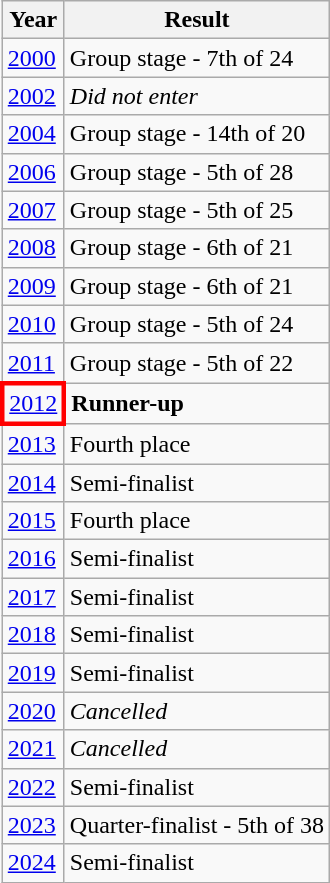<table class="wikitable">
<tr>
<th>Year</th>
<th>Result</th>
</tr>
<tr>
<td> <a href='#'>2000</a></td>
<td>Group stage - 7th of 24</td>
</tr>
<tr>
<td> <a href='#'>2002</a></td>
<td><em>Did not enter</em></td>
</tr>
<tr>
<td> <a href='#'>2004</a></td>
<td>Group stage - 14th of 20</td>
</tr>
<tr>
<td> <a href='#'>2006</a></td>
<td>Group stage - 5th of 28</td>
</tr>
<tr>
<td> <a href='#'>2007</a></td>
<td>Group stage - 5th of 25</td>
</tr>
<tr>
<td> <a href='#'>2008</a></td>
<td>Group stage - 6th of 21</td>
</tr>
<tr>
<td> <a href='#'>2009</a></td>
<td>Group stage - 6th of 21</td>
</tr>
<tr>
<td> <a href='#'>2010</a></td>
<td>Group stage - 5th of 24</td>
</tr>
<tr>
<td> <a href='#'>2011</a></td>
<td>Group stage - 5th of 22</td>
</tr>
<tr>
<td style="border: 3px solid red"> <a href='#'>2012</a></td>
<td> <strong>Runner-up</strong></td>
</tr>
<tr>
<td> <a href='#'>2013</a></td>
<td>Fourth place</td>
</tr>
<tr>
<td> <a href='#'>2014</a></td>
<td> Semi-finalist</td>
</tr>
<tr>
<td> <a href='#'>2015</a></td>
<td>Fourth place</td>
</tr>
<tr>
<td> <a href='#'>2016</a></td>
<td> Semi-finalist</td>
</tr>
<tr>
<td> <a href='#'>2017</a></td>
<td> Semi-finalist</td>
</tr>
<tr>
<td> <a href='#'>2018</a></td>
<td> Semi-finalist</td>
</tr>
<tr>
<td> <a href='#'>2019</a></td>
<td> Semi-finalist</td>
</tr>
<tr>
<td> <a href='#'>2020</a></td>
<td><em>Cancelled</em></td>
</tr>
<tr>
<td> <a href='#'>2021</a></td>
<td><em>Cancelled</em></td>
</tr>
<tr>
<td> <a href='#'>2022</a></td>
<td> Semi-finalist</td>
</tr>
<tr>
<td> <a href='#'>2023</a></td>
<td>Quarter-finalist - 5th of 38</td>
</tr>
<tr>
<td> <a href='#'>2024</a></td>
<td> Semi-finalist</td>
</tr>
</table>
